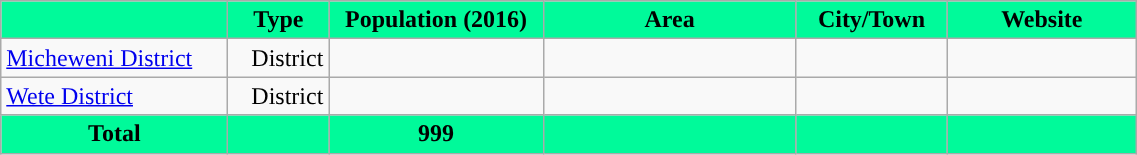<table class="wikitable sortable" style="text-align:right">
<tr>
<th style="width: 18%;background-color:MediumSpringGreen"" class=unsortable></th>
<th scope=col style="width: 8%;background-color:MediumSpringGreen"">Type</th>
<th scope=col style="width: 17%;background-color:MediumSpringGreen">Population (2016)</th>
<th scope=col style="width: 20%;background-color:MediumSpringGreen"">Area</th>
<th scope=col style="width: 12%;background-color:MediumSpringGreen" class=unsortable>City/Town</th>
<th scope=col style="width: 15%;background-color:MediumSpringGreen" class=unsortable>Website</th>
</tr>
<tr>
<td style="text-align:left;"><a href='#'>Micheweni District</a></td>
<td>District</td>
<td></td>
<td></td>
<td></td>
<td></td>
</tr>
<tr>
<td style="text-align:left;"><a href='#'>Wete District</a></td>
<td>District</td>
<td></td>
<td></td>
<td></td>
<td></td>
</tr>
<tr>
<th style="background-color:MediumSpringGreen">Total</th>
<th style="background-color:MediumSpringGreen"></th>
<th style="background-color:MediumSpringGreen">999</th>
<th style="background-color:MediumSpringGreen"></th>
<th style="background-color:MediumSpringGreen"></th>
<th style="background-color:MediumSpringGreen"></th>
</tr>
</table>
